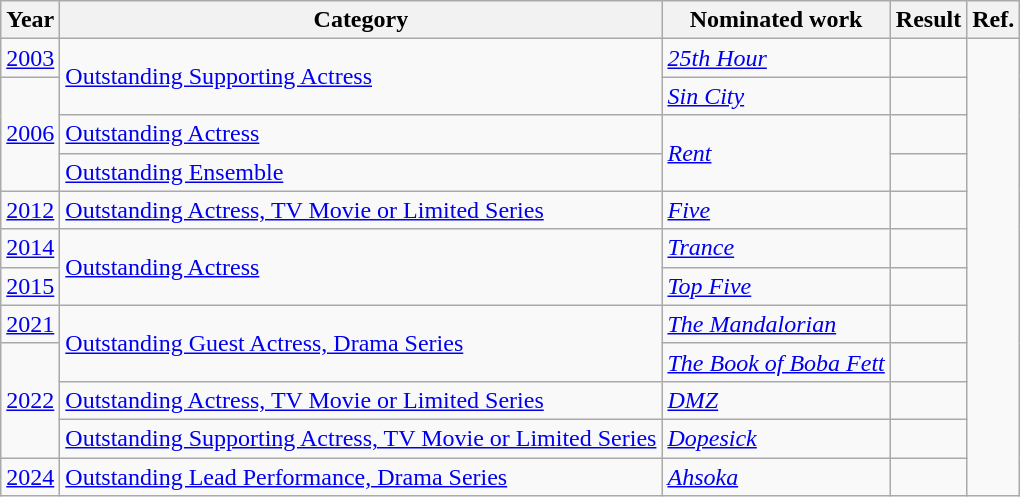<table class="wikitable">
<tr>
<th>Year</th>
<th>Category</th>
<th>Nominated work</th>
<th>Result</th>
<th>Ref.</th>
</tr>
<tr>
<td><a href='#'>2003</a></td>
<td rowspan=2><a href='#'>Outstanding Supporting Actress</a></td>
<td><em><a href='#'>25th Hour</a></em></td>
<td></td>
<td rowspan=12></td>
</tr>
<tr>
<td rowspan="3"><a href='#'>2006</a></td>
<td><em><a href='#'>Sin City</a></em></td>
<td></td>
</tr>
<tr>
<td><a href='#'>Outstanding Actress</a></td>
<td rowspan="2"><em><a href='#'>Rent</a></em></td>
<td></td>
</tr>
<tr>
<td><a href='#'>Outstanding Ensemble</a></td>
<td></td>
</tr>
<tr>
<td><a href='#'>2012</a></td>
<td><a href='#'>Outstanding Actress, TV Movie or Limited Series</a></td>
<td><em><a href='#'>Five</a></em></td>
<td></td>
</tr>
<tr>
<td><a href='#'>2014</a></td>
<td rowspan=2><a href='#'>Outstanding Actress</a></td>
<td><em><a href='#'>Trance</a></em></td>
<td></td>
</tr>
<tr>
<td><a href='#'>2015</a></td>
<td><em><a href='#'>Top Five</a></em></td>
<td></td>
</tr>
<tr>
<td><a href='#'>2021</a></td>
<td rowspan=2><a href='#'>Outstanding Guest Actress, Drama Series</a></td>
<td><em><a href='#'>The Mandalorian</a></em></td>
<td></td>
</tr>
<tr>
<td rowspan=3><a href='#'>2022</a></td>
<td><em><a href='#'>The Book of Boba Fett</a></em></td>
<td></td>
</tr>
<tr>
<td><a href='#'>Outstanding Actress, TV Movie or Limited Series</a></td>
<td><em><a href='#'>DMZ</a></em></td>
<td></td>
</tr>
<tr>
<td><a href='#'>Outstanding Supporting Actress, TV Movie or Limited Series</a></td>
<td><em><a href='#'>Dopesick</a></em></td>
<td></td>
</tr>
<tr>
<td><a href='#'>2024</a></td>
<td><a href='#'>Outstanding Lead Performance, Drama Series</a></td>
<td><em><a href='#'>Ahsoka</a></em></td>
<td></td>
</tr>
</table>
